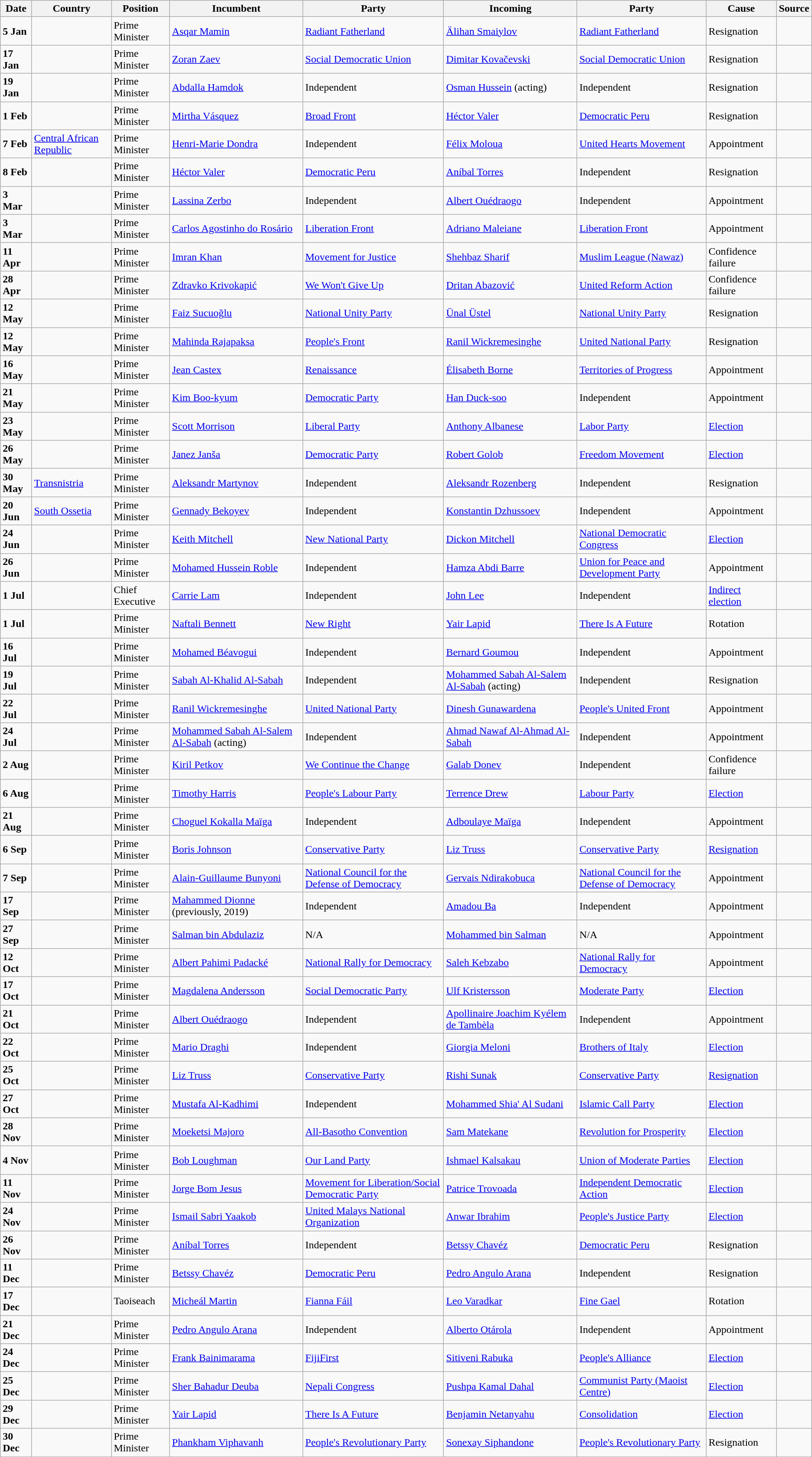<table class="wikitable">
<tr>
<th>Date</th>
<th>Country</th>
<th>Position</th>
<th>Incumbent</th>
<th>Party</th>
<th>Incoming</th>
<th>Party</th>
<th>Cause</th>
<th>Source</th>
</tr>
<tr>
<td><strong>5 Jan</strong></td>
<td></td>
<td>Prime Minister</td>
<td><a href='#'>Asqar Mamin</a></td>
<td><a href='#'>Radiant Fatherland</a></td>
<td><a href='#'>Älihan Smaiylov</a></td>
<td><a href='#'>Radiant Fatherland</a></td>
<td>Resignation</td>
<td></td>
</tr>
<tr>
<td><strong>17 Jan</strong></td>
<td></td>
<td>Prime Minister</td>
<td><a href='#'>Zoran Zaev</a></td>
<td><a href='#'>Social Democratic Union</a></td>
<td><a href='#'>Dimitar Kovačevski</a></td>
<td><a href='#'>Social Democratic Union</a></td>
<td>Resignation</td>
<td></td>
</tr>
<tr>
<td><strong>19 Jan</strong></td>
<td></td>
<td>Prime Minister</td>
<td><a href='#'>Abdalla Hamdok</a></td>
<td>Independent</td>
<td><a href='#'>Osman Hussein</a> (acting)</td>
<td>Independent</td>
<td>Resignation</td>
<td></td>
</tr>
<tr>
<td><strong>1 Feb</strong></td>
<td></td>
<td>Prime Minister</td>
<td><a href='#'>Mirtha Vásquez</a></td>
<td><a href='#'>Broad Front</a></td>
<td><a href='#'>Héctor Valer</a></td>
<td><a href='#'>Democratic Peru</a></td>
<td>Resignation</td>
<td></td>
</tr>
<tr>
<td><strong>7 Feb</strong></td>
<td><a href='#'>Central African Republic</a></td>
<td>Prime Minister</td>
<td><a href='#'>Henri-Marie Dondra</a></td>
<td>Independent</td>
<td><a href='#'>Félix Moloua</a></td>
<td><a href='#'>United Hearts Movement</a></td>
<td>Appointment</td>
<td></td>
</tr>
<tr>
<td><strong>8 Feb</strong></td>
<td></td>
<td>Prime Minister</td>
<td><a href='#'>Héctor Valer</a></td>
<td><a href='#'>Democratic Peru</a></td>
<td><a href='#'>Aníbal Torres</a></td>
<td>Independent</td>
<td>Resignation</td>
<td></td>
</tr>
<tr>
<td><strong>3 Mar</strong></td>
<td></td>
<td>Prime Minister</td>
<td><a href='#'>Lassina Zerbo</a></td>
<td>Independent</td>
<td><a href='#'>Albert Ouédraogo</a></td>
<td>Independent</td>
<td>Appointment</td>
<td></td>
</tr>
<tr>
<td><strong>3 Mar</strong></td>
<td></td>
<td>Prime Minister</td>
<td><a href='#'>Carlos Agostinho do Rosário</a></td>
<td><a href='#'>Liberation Front</a></td>
<td><a href='#'>Adriano Maleiane</a></td>
<td><a href='#'>Liberation Front</a></td>
<td>Appointment</td>
<td></td>
</tr>
<tr>
<td><strong>11 Apr</strong></td>
<td></td>
<td>Prime Minister</td>
<td><a href='#'>Imran Khan</a></td>
<td><a href='#'>Movement for Justice</a></td>
<td><a href='#'>Shehbaz Sharif</a></td>
<td><a href='#'>Muslim League (Nawaz)</a></td>
<td>Confidence failure</td>
<td></td>
</tr>
<tr>
<td><strong>28 Apr</strong></td>
<td></td>
<td>Prime Minister</td>
<td><a href='#'>Zdravko Krivokapić</a></td>
<td><a href='#'>We Won't Give Up</a></td>
<td><a href='#'>Dritan Abazović</a></td>
<td><a href='#'>United Reform Action</a></td>
<td>Confidence failure</td>
<td></td>
</tr>
<tr>
<td><strong>12 May</strong></td>
<td></td>
<td>Prime Minister</td>
<td><a href='#'>Faiz Sucuoğlu</a></td>
<td><a href='#'>National Unity Party</a></td>
<td><a href='#'>Ünal Üstel</a></td>
<td><a href='#'>National Unity Party</a></td>
<td>Resignation</td>
<td></td>
</tr>
<tr>
<td><strong>12 May</strong></td>
<td></td>
<td>Prime Minister</td>
<td><a href='#'>Mahinda Rajapaksa</a></td>
<td><a href='#'>People's Front</a></td>
<td><a href='#'>Ranil Wickremesinghe</a></td>
<td><a href='#'>United National Party</a></td>
<td>Resignation</td>
<td></td>
</tr>
<tr>
<td><strong>16 May</strong></td>
<td></td>
<td>Prime Minister</td>
<td><a href='#'>Jean Castex</a></td>
<td><a href='#'>Renaissance</a></td>
<td><a href='#'>Élisabeth Borne</a></td>
<td><a href='#'>Territories of Progress</a></td>
<td>Appointment</td>
<td></td>
</tr>
<tr>
<td><strong>21 May</strong></td>
<td></td>
<td>Prime Minister</td>
<td><a href='#'>Kim Boo-kyum</a></td>
<td><a href='#'>Democratic Party</a></td>
<td><a href='#'>Han Duck-soo</a></td>
<td>Independent</td>
<td>Appointment</td>
<td></td>
</tr>
<tr>
<td><strong>23 May</strong></td>
<td></td>
<td>Prime Minister</td>
<td><a href='#'>Scott Morrison</a></td>
<td><a href='#'>Liberal Party</a></td>
<td><a href='#'>Anthony Albanese</a></td>
<td><a href='#'>Labor Party</a></td>
<td><a href='#'>Election</a></td>
<td></td>
</tr>
<tr>
<td><strong>26 May</strong></td>
<td></td>
<td>Prime Minister</td>
<td><a href='#'>Janez Janša</a></td>
<td><a href='#'>Democratic Party</a></td>
<td><a href='#'>Robert Golob</a></td>
<td><a href='#'>Freedom Movement</a></td>
<td><a href='#'>Election</a></td>
<td></td>
</tr>
<tr>
<td><strong>30 May</strong></td>
<td><a href='#'>Transnistria</a></td>
<td>Prime Minister</td>
<td><a href='#'>Aleksandr Martynov</a></td>
<td>Independent</td>
<td><a href='#'>Aleksandr Rozenberg</a></td>
<td>Independent</td>
<td>Resignation</td>
<td></td>
</tr>
<tr>
<td><strong>20 Jun</strong></td>
<td><a href='#'>South Ossetia</a></td>
<td>Prime Minister</td>
<td><a href='#'>Gennady Bekoyev</a></td>
<td>Independent</td>
<td><a href='#'>Konstantin Dzhussoev</a></td>
<td>Independent</td>
<td>Appointment</td>
<td></td>
</tr>
<tr>
<td><strong>24 Jun</strong></td>
<td></td>
<td>Prime Minister</td>
<td><a href='#'>Keith Mitchell</a></td>
<td><a href='#'>New National Party</a></td>
<td><a href='#'>Dickon Mitchell</a></td>
<td><a href='#'>National Democratic Congress</a></td>
<td><a href='#'>Election</a></td>
<td></td>
</tr>
<tr>
<td><strong>26 Jun</strong></td>
<td></td>
<td>Prime Minister</td>
<td><a href='#'>Mohamed Hussein Roble</a></td>
<td>Independent</td>
<td><a href='#'>Hamza Abdi Barre</a></td>
<td><a href='#'>Union for Peace and Development Party</a></td>
<td>Appointment</td>
<td></td>
</tr>
<tr>
<td><strong>1 Jul</strong></td>
<td></td>
<td>Chief Executive</td>
<td><a href='#'>Carrie Lam</a></td>
<td>Independent</td>
<td><a href='#'>John Lee</a></td>
<td>Independent</td>
<td><a href='#'>Indirect election</a></td>
<td></td>
</tr>
<tr>
<td><strong>1 Jul</strong></td>
<td></td>
<td>Prime Minister</td>
<td><a href='#'>Naftali Bennett</a></td>
<td><a href='#'>New Right</a></td>
<td><a href='#'>Yair Lapid</a></td>
<td><a href='#'>There Is A Future</a></td>
<td>Rotation</td>
<td></td>
</tr>
<tr>
<td><strong>16 Jul</strong></td>
<td></td>
<td>Prime Minister</td>
<td><a href='#'>Mohamed Béavogui</a></td>
<td>Independent</td>
<td><a href='#'>Bernard Goumou</a></td>
<td>Independent</td>
<td>Appointment</td>
<td></td>
</tr>
<tr>
<td><strong>19 Jul</strong></td>
<td></td>
<td>Prime Minister</td>
<td><a href='#'>Sabah Al-Khalid Al-Sabah</a></td>
<td>Independent</td>
<td><a href='#'>Mohammed Sabah Al-Salem Al-Sabah</a> (acting)</td>
<td>Independent</td>
<td>Resignation</td>
<td></td>
</tr>
<tr>
<td><strong>22 Jul</strong></td>
<td></td>
<td>Prime Minister</td>
<td><a href='#'>Ranil Wickremesinghe</a></td>
<td><a href='#'>United National Party</a></td>
<td><a href='#'>Dinesh Gunawardena</a></td>
<td><a href='#'>People's United Front</a></td>
<td>Appointment</td>
<td></td>
</tr>
<tr>
<td><strong>24 Jul</strong></td>
<td></td>
<td>Prime Minister</td>
<td><a href='#'>Mohammed Sabah Al-Salem Al-Sabah</a> (acting)</td>
<td>Independent</td>
<td><a href='#'>Ahmad Nawaf Al-Ahmad Al-Sabah</a></td>
<td>Independent</td>
<td>Appointment</td>
<td></td>
</tr>
<tr>
<td><strong>2 Aug</strong></td>
<td></td>
<td>Prime Minister</td>
<td><a href='#'>Kiril Petkov</a></td>
<td><a href='#'>We Continue the Change</a></td>
<td><a href='#'>Galab Donev</a></td>
<td>Independent</td>
<td>Confidence failure</td>
<td></td>
</tr>
<tr>
<td><strong>6 Aug</strong></td>
<td></td>
<td>Prime Minister</td>
<td><a href='#'>Timothy Harris</a></td>
<td><a href='#'>People's Labour Party</a></td>
<td><a href='#'>Terrence Drew</a></td>
<td><a href='#'>Labour Party</a></td>
<td><a href='#'>Election</a></td>
<td></td>
</tr>
<tr>
<td><strong>21 Aug</strong></td>
<td></td>
<td>Prime Minister</td>
<td><a href='#'>Choguel Kokalla Maïga</a></td>
<td>Independent</td>
<td><a href='#'>Adboulaye Maïga</a></td>
<td>Independent</td>
<td>Appointment</td>
<td></td>
</tr>
<tr>
<td><strong>6 Sep</strong></td>
<td></td>
<td>Prime Minister</td>
<td><a href='#'>Boris Johnson</a></td>
<td><a href='#'>Conservative Party</a></td>
<td><a href='#'>Liz Truss</a></td>
<td><a href='#'>Conservative Party</a></td>
<td><a href='#'>Resignation</a></td>
<td></td>
</tr>
<tr>
<td><strong>7 Sep</strong></td>
<td></td>
<td>Prime Minister</td>
<td><a href='#'>Alain-Guillaume Bunyoni</a></td>
<td><a href='#'>National Council for the Defense of Democracy</a></td>
<td><a href='#'>Gervais Ndirakobuca</a></td>
<td><a href='#'>National Council for the Defense of Democracy</a></td>
<td>Appointment</td>
<td></td>
</tr>
<tr>
<td><strong>17 Sep</strong></td>
<td></td>
<td>Prime Minister</td>
<td><a href='#'>Mahammed Dionne</a> (previously, 2019)</td>
<td>Independent</td>
<td><a href='#'>Amadou Ba</a></td>
<td>Independent</td>
<td>Appointment</td>
<td></td>
</tr>
<tr>
<td><strong>27 Sep</strong></td>
<td></td>
<td>Prime Minister</td>
<td><a href='#'>Salman bin Abdulaziz</a></td>
<td>N/A</td>
<td><a href='#'>Mohammed bin Salman</a></td>
<td>N/A</td>
<td>Appointment</td>
<td></td>
</tr>
<tr>
<td><strong>12 Oct</strong></td>
<td></td>
<td>Prime Minister</td>
<td><a href='#'>Albert Pahimi Padacké</a></td>
<td><a href='#'>National Rally for Democracy</a></td>
<td><a href='#'>Saleh Kebzabo</a></td>
<td><a href='#'>National Rally for Democracy</a></td>
<td>Appointment</td>
<td></td>
</tr>
<tr>
<td><strong>17 Oct</strong></td>
<td></td>
<td>Prime Minister</td>
<td><a href='#'>Magdalena Andersson</a></td>
<td><a href='#'>Social Democratic Party</a></td>
<td><a href='#'>Ulf Kristersson</a></td>
<td><a href='#'>Moderate Party</a></td>
<td><a href='#'>Election</a></td>
<td></td>
</tr>
<tr>
<td><strong>21 Oct</strong></td>
<td></td>
<td>Prime Minister</td>
<td><a href='#'>Albert Ouédraogo</a></td>
<td>Independent</td>
<td><a href='#'>Apollinaire Joachim Kyélem de Tambèla</a></td>
<td>Independent</td>
<td>Appointment</td>
<td></td>
</tr>
<tr>
<td><strong>22 Oct</strong></td>
<td></td>
<td>Prime Minister</td>
<td><a href='#'>Mario Draghi</a></td>
<td>Independent</td>
<td><a href='#'>Giorgia Meloni</a></td>
<td><a href='#'>Brothers of Italy</a></td>
<td><a href='#'>Election</a></td>
<td></td>
</tr>
<tr>
<td><strong>25 Oct</strong></td>
<td></td>
<td>Prime Minister</td>
<td><a href='#'>Liz Truss</a></td>
<td><a href='#'>Conservative Party</a></td>
<td><a href='#'>Rishi Sunak</a></td>
<td><a href='#'>Conservative Party</a></td>
<td><a href='#'>Resignation</a></td>
<td></td>
</tr>
<tr>
<td><strong>27 Oct</strong></td>
<td></td>
<td>Prime Minister</td>
<td><a href='#'>Mustafa Al-Kadhimi</a></td>
<td>Independent</td>
<td><a href='#'>Mohammed Shia' Al Sudani</a></td>
<td><a href='#'>Islamic Call Party</a></td>
<td><a href='#'>Election</a></td>
<td></td>
</tr>
<tr>
<td><strong>28 Nov</strong></td>
<td></td>
<td>Prime Minister</td>
<td><a href='#'>Moeketsi Majoro</a></td>
<td><a href='#'>All-Basotho Convention</a></td>
<td><a href='#'>Sam Matekane</a></td>
<td><a href='#'>Revolution for Prosperity</a></td>
<td><a href='#'>Election</a></td>
<td></td>
</tr>
<tr>
<td><strong>4 Nov</strong></td>
<td></td>
<td>Prime Minister</td>
<td><a href='#'>Bob Loughman</a></td>
<td><a href='#'>Our Land Party</a></td>
<td><a href='#'>Ishmael Kalsakau</a></td>
<td><a href='#'>Union of Moderate Parties</a></td>
<td><a href='#'>Election</a></td>
<td></td>
</tr>
<tr>
<td><strong>11 Nov</strong></td>
<td></td>
<td>Prime Minister</td>
<td><a href='#'>Jorge Bom Jesus</a></td>
<td><a href='#'>Movement for Liberation/Social Democratic Party</a></td>
<td><a href='#'>Patrice Trovoada</a></td>
<td><a href='#'>Independent Democratic Action</a></td>
<td><a href='#'>Election</a></td>
<td></td>
</tr>
<tr>
<td><strong>24 Nov</strong></td>
<td></td>
<td>Prime Minister</td>
<td><a href='#'>Ismail Sabri Yaakob</a></td>
<td><a href='#'>United Malays National Organization</a></td>
<td><a href='#'>Anwar Ibrahim</a></td>
<td><a href='#'>People's Justice Party</a></td>
<td><a href='#'>Election</a></td>
<td></td>
</tr>
<tr>
<td><strong>26 Nov</strong></td>
<td></td>
<td>Prime Minister</td>
<td><a href='#'>Aníbal Torres</a></td>
<td>Independent</td>
<td><a href='#'>Betssy Chavéz</a></td>
<td><a href='#'>Democratic Peru</a></td>
<td>Resignation</td>
<td></td>
</tr>
<tr>
<td><strong>11 Dec</strong></td>
<td></td>
<td>Prime Minister</td>
<td><a href='#'>Betssy Chavéz</a></td>
<td><a href='#'>Democratic Peru</a></td>
<td><a href='#'>Pedro Angulo Arana</a></td>
<td>Independent</td>
<td>Resignation</td>
<td></td>
</tr>
<tr>
<td><strong>17 Dec</strong></td>
<td></td>
<td>Taoiseach</td>
<td><a href='#'>Micheál Martin</a></td>
<td><a href='#'>Fianna Fáil</a></td>
<td><a href='#'>Leo Varadkar</a></td>
<td><a href='#'>Fine Gael</a></td>
<td>Rotation</td>
<td></td>
</tr>
<tr>
<td><strong>21 Dec</strong></td>
<td></td>
<td>Prime Minister</td>
<td><a href='#'>Pedro Angulo Arana</a></td>
<td>Independent</td>
<td><a href='#'>Alberto Otárola</a></td>
<td>Independent</td>
<td>Appointment</td>
<td></td>
</tr>
<tr>
<td><strong>24 Dec</strong></td>
<td></td>
<td>Prime Minister</td>
<td><a href='#'>Frank Bainimarama</a></td>
<td><a href='#'>FijiFirst</a></td>
<td><a href='#'>Sitiveni Rabuka</a></td>
<td><a href='#'>People's Alliance</a></td>
<td><a href='#'>Election</a></td>
<td></td>
</tr>
<tr>
<td><strong>25 Dec</strong></td>
<td></td>
<td>Prime Minister</td>
<td><a href='#'>Sher Bahadur Deuba</a></td>
<td><a href='#'>Nepali Congress</a></td>
<td><a href='#'>Pushpa Kamal Dahal</a></td>
<td><a href='#'>Communist Party (Maoist Centre)</a></td>
<td><a href='#'>Election</a></td>
<td></td>
</tr>
<tr>
<td><strong>29 Dec</strong></td>
<td></td>
<td>Prime Minister</td>
<td><a href='#'>Yair Lapid</a></td>
<td><a href='#'>There Is A Future</a></td>
<td><a href='#'>Benjamin Netanyahu</a></td>
<td><a href='#'>Consolidation</a></td>
<td><a href='#'>Election</a></td>
<td></td>
</tr>
<tr>
<td><strong>30 Dec</strong></td>
<td></td>
<td>Prime Minister</td>
<td><a href='#'>Phankham Viphavanh</a></td>
<td><a href='#'>People's Revolutionary Party</a></td>
<td><a href='#'>Sonexay Siphandone</a></td>
<td><a href='#'>People's Revolutionary Party</a></td>
<td>Resignation</td>
<td></td>
</tr>
</table>
